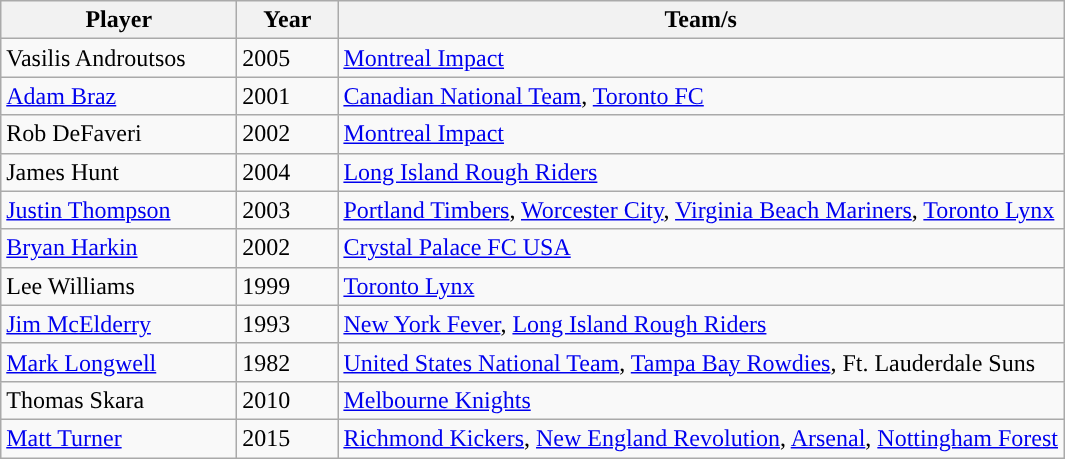<table class= "wikitable" style="text-align: ">
<tr>
<th width=150px>Player</th>
<th width=60px>Year</th>
<th width=px>Team/s</th>
</tr>
<tr>
<td>Vasilis Androutsos</td>
<td>2005</td>
<td><a href='#'>Montreal Impact</a></td>
</tr>
<tr>
<td><a href='#'>Adam Braz</a></td>
<td>2001</td>
<td><a href='#'>Canadian National Team</a>, <a href='#'>Toronto FC</a></td>
</tr>
<tr>
<td>Rob DeFaveri</td>
<td>2002</td>
<td><a href='#'>Montreal Impact</a></td>
</tr>
<tr>
<td>James Hunt</td>
<td>2004</td>
<td><a href='#'>Long Island Rough Riders</a></td>
</tr>
<tr>
<td><a href='#'>Justin Thompson</a></td>
<td>2003</td>
<td><a href='#'>Portland Timbers</a>, <a href='#'>Worcester City</a>, <a href='#'>Virginia Beach Mariners</a>, <a href='#'>Toronto Lynx</a></td>
</tr>
<tr>
<td><a href='#'>Bryan Harkin</a></td>
<td>2002</td>
<td><a href='#'>Crystal Palace FC USA</a></td>
</tr>
<tr>
<td>Lee Williams</td>
<td>1999</td>
<td><a href='#'>Toronto Lynx</a></td>
</tr>
<tr>
<td><a href='#'>Jim McElderry</a></td>
<td>1993</td>
<td><a href='#'>New York Fever</a>, <a href='#'>Long Island Rough Riders</a></td>
</tr>
<tr>
<td><a href='#'>Mark Longwell</a></td>
<td>1982</td>
<td><a href='#'>United States National Team</a>, <a href='#'>Tampa Bay Rowdies</a>, Ft. Lauderdale Suns</td>
</tr>
<tr>
<td>Thomas Skara</td>
<td>2010</td>
<td><a href='#'>Melbourne Knights</a></td>
</tr>
<tr>
<td><a href='#'>Matt Turner</a></td>
<td>2015</td>
<td><a href='#'>Richmond Kickers</a>, <a href='#'>New England Revolution</a>, <a href='#'>Arsenal</a>, <a href='#'>Nottingham Forest</a></td>
</tr>
</table>
